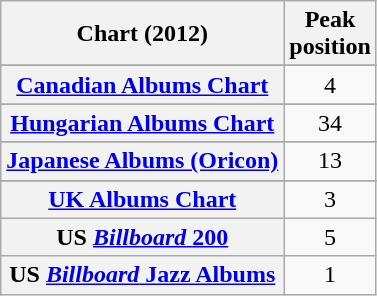<table class="wikitable sortable plainrowheaders"  style="text-align:center;">
<tr>
<th scope="col">Chart (2012)</th>
<th scope="col">Peak<br>position</th>
</tr>
<tr>
</tr>
<tr>
</tr>
<tr>
</tr>
<tr>
</tr>
<tr>
<th scope="row"><a href='#'>Canadian Albums Chart</a></th>
<td>4</td>
</tr>
<tr>
</tr>
<tr>
</tr>
<tr>
</tr>
<tr>
</tr>
<tr>
</tr>
<tr>
<th scope="row"><a href='#'>Hungarian Albums Chart</a></th>
<td>34</td>
</tr>
<tr>
</tr>
<tr>
</tr>
<tr>
<th scope="row"><a href='#'>Japanese Albums (Oricon)</a></th>
<td>13</td>
</tr>
<tr>
</tr>
<tr>
</tr>
<tr>
</tr>
<tr>
</tr>
<tr>
<th scope="row"><a href='#'>UK Albums Chart</a></th>
<td>3</td>
</tr>
<tr>
<th scope="row">US <a href='#'><em>Billboard</em> 200</a></th>
<td>5</td>
</tr>
<tr>
<th scope="row">US <a href='#'><em>Billboard</em> Jazz Albums</a></th>
<td>1</td>
</tr>
</table>
